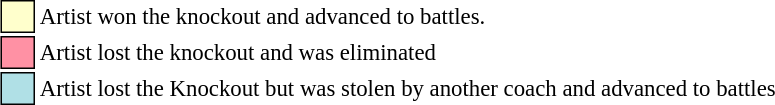<table class="toccolours" style="font-size: 95%; white-space: nowrap; margin-right: auto; margin-left: auto">
<tr>
<td style="background:#FFFFCC; border:1px solid black">     </td>
<td>Artist won the knockout and advanced to battles.</td>
</tr>
<tr>
<td style="background:#FF91A4; border:1px solid black">     </td>
<td>Artist lost the knockout and was eliminated</td>
</tr>
<tr>
<td style="background:#b0e0e6; border:1px solid black">     </td>
<td>Artist lost the Knockout but was stolen by another coach and advanced to battles</td>
</tr>
</table>
